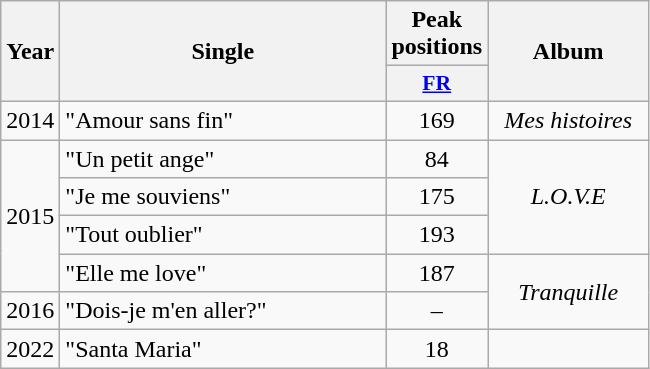<table class="wikitable">
<tr>
<th align="center" rowspan="2" width="10">Year</th>
<th align="center" rowspan="2" width="210">Single</th>
<th align="center" colspan="1" width="20">Peak positions</th>
<th align="center" rowspan="2" width="100">Album</th>
</tr>
<tr>
<th scope="col" style="width:3em;font-size:90%;"><a href='#'>FR</a><br></th>
</tr>
<tr>
<td style="text-align:center;">2014</td>
<td>"Amour sans fin"</td>
<td style="text-align:center;">169</td>
<td style="text-align:center;"><em>Mes histoires</em></td>
</tr>
<tr>
<td style="text-align:center;" rowspan=4>2015</td>
<td>"Un petit ange"</td>
<td style="text-align:center;">84</td>
<td style="text-align:center;" rowspan=3><em>L.O.V.E</em></td>
</tr>
<tr>
<td>"Je me souviens"</td>
<td style="text-align:center;">175</td>
</tr>
<tr>
<td>"Tout oublier"</td>
<td style="text-align:center;">193</td>
</tr>
<tr>
<td>"Elle me love"</td>
<td style="text-align:center;">187</td>
<td style="text-align:center;" rowspan=2><em>Tranquille</em></td>
</tr>
<tr>
<td style="text-align:center;">2016</td>
<td>"Dois-je m'en aller?"</td>
<td style="text-align:center;">–</td>
</tr>
<tr>
<td style="text-align:center;">2022</td>
<td>"Santa Maria"</td>
<td style="text-align:center;">18</td>
</tr>
</table>
